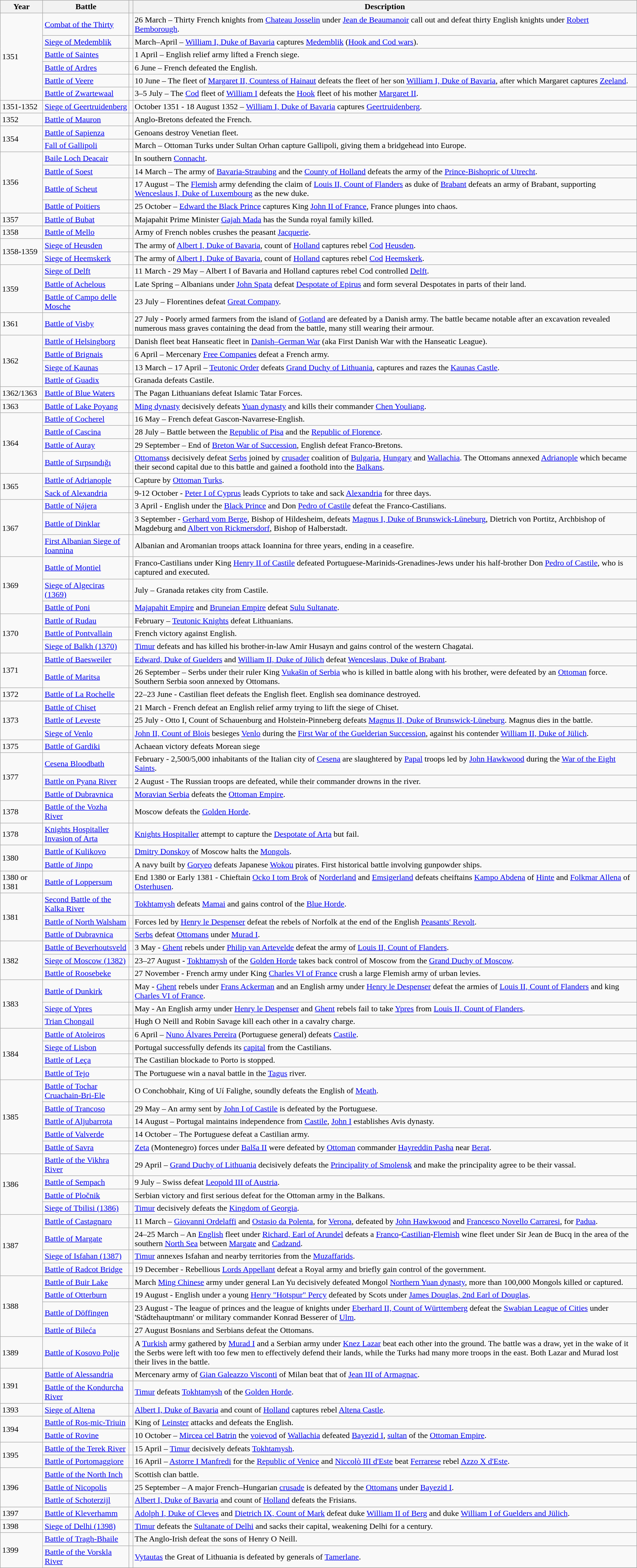<table class="wikitable sortable">
<tr>
<th class="unsortable">Year</th>
<th class="unsortable">Battle</th>
<th></th>
<th class="unsortable">Description</th>
</tr>
<tr>
<td rowspan="6">1351</td>
<td><a href='#'>Combat of the Thirty</a></td>
<td></td>
<td>26 March – Thirty French knights from <a href='#'>Chateau Josselin</a> under <a href='#'>Jean de Beaumanoir</a> call out and defeat thirty English knights under <a href='#'>Robert Bemborough</a>.</td>
</tr>
<tr>
<td><a href='#'>Siege of Medemblik</a></td>
<td></td>
<td>March–April – <a href='#'>William I, Duke of Bavaria</a> captures <a href='#'>Medemblik</a> (<a href='#'>Hook and Cod wars</a>).</td>
</tr>
<tr>
<td><a href='#'>Battle of Saintes</a></td>
<td></td>
<td>1 April – English relief army lifted a French siege.</td>
</tr>
<tr>
<td><a href='#'>Battle of Ardres</a></td>
<td></td>
<td>6 June – French defeated the English.</td>
</tr>
<tr>
<td><a href='#'>Battle of Veere</a></td>
<td></td>
<td>10 June – The fleet of <a href='#'>Margaret II, Countess of Hainaut</a> defeats the fleet of her son <a href='#'>William I, Duke of Bavaria</a>, after which Margaret captures <a href='#'>Zeeland</a>.</td>
</tr>
<tr>
<td><a href='#'>Battle of Zwartewaal</a></td>
<td></td>
<td>3–5 July – The <a href='#'>Cod</a> fleet of <a href='#'>William I</a> defeats the <a href='#'>Hook</a> fleet of his mother <a href='#'>Margaret II</a>.</td>
</tr>
<tr>
<td>1351-1352</td>
<td><a href='#'>Siege of Geertruidenberg</a></td>
<td></td>
<td>October 1351 - 18 August 1352 – <a href='#'>William I, Duke of Bavaria</a> captures <a href='#'>Geertruidenberg</a>.</td>
</tr>
<tr>
<td>1352</td>
<td><a href='#'>Battle of Mauron</a></td>
<td></td>
<td>Anglo-Bretons defeated the French.</td>
</tr>
<tr>
<td rowspan="2">1354</td>
<td><a href='#'>Battle of Sapienza</a></td>
<td></td>
<td>Genoans destroy Venetian fleet.</td>
</tr>
<tr>
<td><a href='#'>Fall of Gallipoli</a></td>
<td></td>
<td>March – Ottoman Turks under Sultan Orhan capture Gallipoli, giving them a bridgehead into Europe.</td>
</tr>
<tr>
<td rowspan="4">1356</td>
<td><a href='#'>Baile Loch Deacair</a></td>
<td></td>
<td>In southern <a href='#'>Connacht</a>.</td>
</tr>
<tr>
<td><a href='#'>Battle of Soest</a></td>
<td></td>
<td>14 March – The army of <a href='#'>Bavaria-Straubing</a> and the <a href='#'>County of Holland</a> defeats the army of the <a href='#'>Prince-Bishopric of Utrecht</a>.</td>
</tr>
<tr>
<td><a href='#'>Battle of Scheut</a></td>
<td></td>
<td>17 August – The <a href='#'>Flemish</a> army defending the claim of <a href='#'>Louis II, Count of Flanders</a> as duke of <a href='#'>Brabant</a> defeats an army of Brabant, supporting <a href='#'>Wenceslaus I, Duke of Luxembourg</a> as the new duke.</td>
</tr>
<tr>
<td><a href='#'>Battle of Poitiers</a></td>
<td></td>
<td>25 October – <a href='#'>Edward the Black Prince</a> captures King <a href='#'>John II of France</a>, France plunges into chaos.</td>
</tr>
<tr>
<td>1357</td>
<td><a href='#'>Battle of Bubat</a></td>
<td></td>
<td>Majapahit Prime Minister <a href='#'>Gajah Mada</a> has the Sunda royal family killed.</td>
</tr>
<tr>
<td>1358</td>
<td><a href='#'>Battle of Mello</a></td>
<td></td>
<td>Army of French nobles crushes the peasant <a href='#'>Jacquerie</a>.</td>
</tr>
<tr>
<td rowspan="2">1358-1359</td>
<td><a href='#'>Siege of Heusden</a></td>
<td></td>
<td>The army of <a href='#'>Albert I, Duke of Bavaria</a>, count of <a href='#'>Holland</a> captures rebel <a href='#'>Cod</a> <a href='#'>Heusden</a>.</td>
</tr>
<tr>
<td><a href='#'>Siege of Heemskerk</a></td>
<td></td>
<td>The army of <a href='#'>Albert I, Duke of Bavaria</a>, count of <a href='#'>Holland</a> captures rebel <a href='#'>Cod</a> <a href='#'>Heemskerk</a>.</td>
</tr>
<tr>
<td rowspan="3">1359</td>
<td><a href='#'>Siege of Delft</a></td>
<td></td>
<td>11 March - 29 May – Albert I of Bavaria and Holland captures rebel Cod controlled <a href='#'>Delft</a>.</td>
</tr>
<tr>
<td><a href='#'>Battle of Achelous</a></td>
<td></td>
<td>Late Spring – Albanians under <a href='#'>John Spata</a> defeat <a href='#'>Despotate of Epirus</a> and form several Despotates in parts of their land.</td>
</tr>
<tr>
<td><a href='#'>Battle of Campo delle Mosche</a></td>
<td></td>
<td>23 July – Florentines defeat <a href='#'>Great Company</a>.</td>
</tr>
<tr>
<td>1361</td>
<td><a href='#'>Battle of Visby</a></td>
<td></td>
<td>27 July - Poorly armed farmers from the island of <a href='#'>Gotland</a> are defeated by a Danish army. The battle became notable after an excavation revealed numerous mass graves containing the dead from the battle, many still wearing their armour.</td>
</tr>
<tr>
<td rowspan="4">1362</td>
<td><a href='#'>Battle of Helsingborg</a></td>
<td></td>
<td>Danish fleet beat Hanseatic fleet in <a href='#'>Danish–German War</a> (aka First Danish War with the Hanseatic League).</td>
</tr>
<tr>
<td><a href='#'>Battle of Brignais</a></td>
<td></td>
<td>6 April – Mercenary <a href='#'>Free Companies</a> defeat a French army.</td>
</tr>
<tr>
<td><a href='#'>Siege of Kaunas</a></td>
<td></td>
<td>13 March – 17 April – <a href='#'>Teutonic Order</a> defeats <a href='#'>Grand Duchy of Lithuania</a>, captures and razes the <a href='#'>Kaunas Castle</a>.</td>
</tr>
<tr>
<td><a href='#'>Battle of Guadix</a></td>
<td></td>
<td>Granada defeats Castile.</td>
</tr>
<tr>
<td>1362/1363</td>
<td><a href='#'>Battle of Blue Waters</a></td>
<td></td>
<td>The Pagan Lithuanians defeat Islamic Tatar Forces.</td>
</tr>
<tr>
<td>1363</td>
<td><a href='#'>Battle of Lake Poyang</a></td>
<td></td>
<td><a href='#'>Ming dynasty</a> decisively defeats <a href='#'>Yuan dynasty</a> and kills their commander <a href='#'>Chen Youliang</a>.</td>
</tr>
<tr>
<td rowspan="4">1364</td>
<td><a href='#'>Battle of Cocherel</a></td>
<td></td>
<td>16 May – French defeat Gascon-Navarrese-English.</td>
</tr>
<tr>
<td><a href='#'>Battle of Cascina</a></td>
<td></td>
<td>28 July – Battle between the <a href='#'>Republic of Pisa</a> and the <a href='#'>Republic of Florence</a>.</td>
</tr>
<tr>
<td><a href='#'>Battle of Auray</a></td>
<td></td>
<td>29 September – End of <a href='#'>Breton War of Succession</a>, English defeat Franco-Bretons.</td>
</tr>
<tr>
<td><a href='#'>Battle of Sırpsındığı</a></td>
<td></td>
<td><a href='#'>Ottomans</a>s decisively defeat <a href='#'>Serbs</a> joined by <a href='#'>crusader</a> coalition of <a href='#'>Bulgaria</a>, <a href='#'>Hungary</a> and <a href='#'>Wallachia</a>. The Ottomans annexed <a href='#'>Adrianople</a> which became their second capital due to this battle and gained a foothold into the <a href='#'>Balkans</a>.</td>
</tr>
<tr>
<td rowspan="2">1365</td>
<td><a href='#'>Battle of Adrianople</a></td>
<td></td>
<td>Capture by <a href='#'>Ottoman Turks</a>.</td>
</tr>
<tr>
<td><a href='#'>Sack of Alexandria</a></td>
<td></td>
<td>9-12 October - <a href='#'>Peter I of Cyprus</a> leads Cypriots to take and sack <a href='#'>Alexandria</a> for three days.</td>
</tr>
<tr>
<td rowspan="3">1367</td>
<td><a href='#'>Battle of Nájera</a></td>
<td></td>
<td>3 April - English under the <a href='#'>Black Prince</a> and Don <a href='#'>Pedro of Castile</a> defeat the Franco-Castilians.</td>
</tr>
<tr>
<td><a href='#'>Battle of Dinklar</a></td>
<td></td>
<td>3 September - <a href='#'>Gerhard vom Berge</a>, Bishop of Hildesheim, defeats <a href='#'>Magnus I, Duke of Brunswick-Lüneburg</a>, Dietrich von Portitz, Archbishop of Magdeburg and <a href='#'>Albert von Rickmersdorf</a>, Bishop of Halberstadt.</td>
</tr>
<tr>
<td><a href='#'>First Albanian Siege of Ioannina</a></td>
<td></td>
<td>Albanian and Aromanian troops attack Ioannina for three years, ending in a ceasefire.</td>
</tr>
<tr>
<td rowspan="3">1369</td>
<td><a href='#'>Battle of Montiel</a></td>
<td></td>
<td>Franco-Castilians under King <a href='#'>Henry II of Castile</a> defeated Portuguese-Marinids-Grenadines-Jews under his half-brother Don <a href='#'>Pedro of Castile</a>, who is captured and executed.</td>
</tr>
<tr>
<td><a href='#'>Siege of Algeciras (1369)</a></td>
<td></td>
<td>July – Granada retakes city from Castile.</td>
</tr>
<tr>
<td><a href='#'>Battle of Poni</a></td>
<td></td>
<td><a href='#'>Majapahit Empire</a> and <a href='#'>Bruneian Empire</a> defeat <a href='#'>Sulu Sultanate</a>.</td>
</tr>
<tr>
<td rowspan="3">1370</td>
<td><a href='#'>Battle of Rudau</a></td>
<td></td>
<td>February – <a href='#'>Teutonic Knights</a> defeat Lithuanians.</td>
</tr>
<tr>
<td><a href='#'>Battle of Pontvallain</a></td>
<td></td>
<td>French victory against English.</td>
</tr>
<tr>
<td><a href='#'>Siege of Balkh (1370)</a></td>
<td></td>
<td><a href='#'>Timur</a> defeats and has killed his brother-in-law Amir Husayn and gains control of the western Chagatai.</td>
</tr>
<tr>
<td rowspan="2">1371</td>
<td><a href='#'>Battle of Baesweiler</a></td>
<td></td>
<td><a href='#'>Edward, Duke of Guelders</a> and <a href='#'>William II, Duke of Jülich</a> defeat <a href='#'>Wenceslaus, Duke of Brabant</a>.</td>
</tr>
<tr>
<td><a href='#'>Battle of Maritsa</a></td>
<td></td>
<td>26 September – Serbs under their ruler King <a href='#'>Vukašin of Serbia</a> who is killed in battle along with his brother, were defeated by an <a href='#'>Ottoman</a> force. Southern Serbia soon annexed by Ottomans.</td>
</tr>
<tr>
<td>1372</td>
<td><a href='#'>Battle of La Rochelle</a></td>
<td></td>
<td>22–23 June - Castilian fleet defeats the English fleet. English sea dominance destroyed.</td>
</tr>
<tr>
<td rowspan="3">1373</td>
<td><a href='#'>Battle of Chiset</a></td>
<td></td>
<td>21 March - French defeat an English relief army trying to lift the siege of Chiset.</td>
</tr>
<tr>
<td><a href='#'>Battle of Leveste</a></td>
<td></td>
<td>25 July - Otto I, Count of Schauenburg and Holstein-Pinneberg defeats <a href='#'>Magnus II, Duke of Brunswick-Lüneburg</a>. Magnus dies in the battle.</td>
</tr>
<tr>
<td><a href='#'>Siege of Venlo</a></td>
<td></td>
<td><a href='#'>John II, Count of Blois</a> besieges <a href='#'>Venlo</a> during the <a href='#'>First War of the Guelderian Succession</a>, against his contender <a href='#'>William II, Duke of Jülich</a>.</td>
</tr>
<tr>
<td>1375</td>
<td><a href='#'>Battle of Gardiki</a></td>
<td></td>
<td>Achaean victory defeats Morean siege</td>
</tr>
<tr>
<td rowspan="3">1377</td>
<td><a href='#'>Cesena Bloodbath</a></td>
<td></td>
<td>February - 2,500/5,000 inhabitants of the Italian city of <a href='#'>Cesena</a> are slaughtered by <a href='#'>Papal</a> troops led by <a href='#'>John Hawkwood</a> during the <a href='#'>War of the Eight Saints</a>.</td>
</tr>
<tr>
<td><a href='#'>Battle on Pyana River</a></td>
<td></td>
<td>2 August - The Russian troops are defeated, while their commander drowns in the river.</td>
</tr>
<tr>
<td><a href='#'>Battle of Dubravnica</a></td>
<td></td>
<td><a href='#'>Moravian Serbia</a> defeats the <a href='#'>Ottoman Empire</a>.</td>
</tr>
<tr>
<td>1378</td>
<td><a href='#'>Battle of the Vozha River</a></td>
<td></td>
<td>Moscow defeats the <a href='#'>Golden Horde</a>.</td>
</tr>
<tr>
<td>1378</td>
<td><a href='#'>Knights Hospitaller Invasion of Arta</a></td>
<td></td>
<td><a href='#'>Knights Hospitaller</a> attempt to capture the <a href='#'>Despotate of Arta</a> but fail.</td>
</tr>
<tr>
<td rowspan="2">1380</td>
<td><a href='#'>Battle of Kulikovo</a></td>
<td></td>
<td><a href='#'>Dmitry Donskoy</a> of Moscow halts the <a href='#'>Mongols</a>.</td>
</tr>
<tr>
<td><a href='#'>Battle of Jinpo</a></td>
<td></td>
<td>A navy built by <a href='#'>Goryeo</a> defeats Japanese <a href='#'>Wokou</a> pirates. First historical battle involving gunpowder ships.</td>
</tr>
<tr>
<td>1380 or 1381</td>
<td><a href='#'>Battle of Loppersum</a></td>
<td></td>
<td>End 1380 or Early 1381 - Chieftain <a href='#'>Ocko I tom Brok</a> of <a href='#'>Norderland</a> and <a href='#'>Emsigerland</a> defeats cheiftains <a href='#'>Kampo Abdena</a> of <a href='#'>Hinte</a> and <a href='#'>Folkmar Allena</a> of <a href='#'>Osterhusen</a>.</td>
</tr>
<tr>
<td rowspan="3">1381</td>
<td><a href='#'>Second Battle of the Kalka River</a></td>
<td></td>
<td><a href='#'>Tokhtamysh</a> defeats <a href='#'>Mamai</a> and gains control of the <a href='#'>Blue Horde</a>.</td>
</tr>
<tr>
<td><a href='#'>Battle of North Walsham</a></td>
<td></td>
<td>Forces led by <a href='#'>Henry le Despenser</a> defeat the rebels of Norfolk at the end of the English <a href='#'>Peasants' Revolt</a>.</td>
</tr>
<tr>
<td><a href='#'>Battle of Dubravnica</a></td>
<td></td>
<td><a href='#'>Serbs</a> defeat <a href='#'>Ottomans</a> under <a href='#'>Murad I</a>.</td>
</tr>
<tr>
<td rowspan="3">1382</td>
<td><a href='#'>Battle of Beverhoutsveld</a></td>
<td></td>
<td>3 May - <a href='#'>Ghent</a> rebels under <a href='#'>Philip van Artevelde</a> defeat the army of <a href='#'>Louis II, Count of Flanders</a>.</td>
</tr>
<tr>
<td><a href='#'>Siege of Moscow (1382)</a></td>
<td></td>
<td>23–27 August - <a href='#'>Tokhtamysh</a> of the <a href='#'>Golden Horde</a> takes back control of Moscow from the <a href='#'>Grand Duchy of Moscow</a>.</td>
</tr>
<tr>
<td><a href='#'>Battle of Roosebeke</a></td>
<td></td>
<td>27 November - French army under King <a href='#'>Charles VI of France</a> crush a large Flemish army of urban levies.</td>
</tr>
<tr>
<td rowspan="3">1383</td>
<td><a href='#'>Battle of Dunkirk</a></td>
<td></td>
<td>May - <a href='#'>Ghent</a> rebels under <a href='#'>Frans Ackerman</a> and an English army under <a href='#'>Henry le Despenser</a> defeat the armies of <a href='#'>Louis II, Count of Flanders</a> and king <a href='#'>Charles VI of France</a>.</td>
</tr>
<tr>
<td><a href='#'>Siege of Ypres</a></td>
<td></td>
<td>May - An English army under <a href='#'>Henry le Despenser</a> and <a href='#'>Ghent</a> rebels fail to take <a href='#'>Ypres</a> from <a href='#'>Louis II, Count of Flanders</a>.</td>
</tr>
<tr>
<td><a href='#'>Trian Chongail</a></td>
<td></td>
<td>Hugh O Neill and Robin Savage kill each other in a cavalry charge.</td>
</tr>
<tr>
<td rowspan="4">1384</td>
<td><a href='#'>Battle of Atoleiros</a></td>
<td></td>
<td>6 April – <a href='#'>Nuno Álvares Pereira</a> (Portuguese general) defeats <a href='#'>Castile</a>.</td>
</tr>
<tr>
<td><a href='#'>Siege of Lisbon</a></td>
<td></td>
<td>Portugal successfully defends its <a href='#'>capital</a> from the Castilians.</td>
</tr>
<tr>
<td><a href='#'>Battle of Leça</a></td>
<td></td>
<td>The Castilian blockade to Porto is stopped.</td>
</tr>
<tr>
<td><a href='#'>Battle of Tejo</a></td>
<td></td>
<td>The Portuguese win a naval battle in the <a href='#'>Tagus</a> river.</td>
</tr>
<tr>
<td rowspan="5">1385</td>
<td><a href='#'>Battle of Tochar Cruachain-Bri-Ele</a></td>
<td></td>
<td>O Conchobhair, King of Uí Falighe, soundly defeats the English of <a href='#'>Meath</a>.</td>
</tr>
<tr>
<td><a href='#'>Battle of Trancoso</a></td>
<td></td>
<td>29 May – An army sent by <a href='#'>John I of Castile</a> is defeated by the Portuguese.</td>
</tr>
<tr>
<td><a href='#'>Battle of Aljubarrota</a></td>
<td></td>
<td>14 August – Portugal maintains independence from <a href='#'>Castile</a>, <a href='#'>John I</a> establishes Avis dynasty.</td>
</tr>
<tr>
<td><a href='#'>Battle of Valverde</a></td>
<td></td>
<td>14 October – The Portuguese defeat a Castilian army.</td>
</tr>
<tr>
<td><a href='#'>Battle of Savra</a></td>
<td></td>
<td><a href='#'>Zeta</a> (Montenegro) forces under <a href='#'>Balša II</a> were defeated by <a href='#'>Ottoman</a> commander <a href='#'>Hayreddin Pasha</a> near <a href='#'>Berat</a>.</td>
</tr>
<tr>
<td rowspan="4">1386</td>
<td><a href='#'>Battle of the Vikhra River</a></td>
<td></td>
<td>29 April – <a href='#'>Grand Duchy of Lithuania</a> decisively defeats the <a href='#'>Principality of Smolensk</a> and make the principality agree to be their vassal.</td>
</tr>
<tr>
<td><a href='#'>Battle of Sempach</a></td>
<td></td>
<td>9 July – Swiss defeat <a href='#'>Leopold III of Austria</a>.</td>
</tr>
<tr>
<td><a href='#'>Battle of Pločnik</a></td>
<td></td>
<td>Serbian victory and first serious defeat for the Ottoman army in the Balkans.</td>
</tr>
<tr>
<td><a href='#'>Siege of Tbilisi (1386)</a></td>
<td></td>
<td><a href='#'>Timur</a> decisively defeats the <a href='#'>Kingdom of Georgia</a>.</td>
</tr>
<tr>
<td rowspan="4">1387</td>
<td><a href='#'>Battle of Castagnaro</a></td>
<td></td>
<td>11 March – <a href='#'>Giovanni Ordelaffi</a> and <a href='#'>Ostasio da Polenta</a>, for <a href='#'>Verona</a>, defeated by <a href='#'>John Hawkwood</a> and <a href='#'>Francesco Novello Carraresi</a>, for <a href='#'>Padua</a>.</td>
</tr>
<tr>
<td><a href='#'>Battle of Margate</a></td>
<td></td>
<td>24–25 March – An <a href='#'>English</a> fleet under <a href='#'>Richard, Earl of Arundel</a> defeats a <a href='#'>Franco</a>-<a href='#'>Castilian</a>-<a href='#'>Flemish</a> wine fleet under Sir Jean de Bucq in the area of the southern <a href='#'>North Sea</a> between <a href='#'>Margate</a> and <a href='#'>Cadzand</a>.</td>
</tr>
<tr>
<td><a href='#'>Siege of Isfahan (1387)</a></td>
<td></td>
<td><a href='#'>Timur</a> annexes Isfahan and nearby territories from the <a href='#'>Muzaffarids</a>.</td>
</tr>
<tr>
<td><a href='#'>Battle of Radcot Bridge</a></td>
<td></td>
<td>19 December - Rebellious <a href='#'>Lords Appellant</a> defeat a Royal army and briefly gain control of the government.</td>
</tr>
<tr>
<td rowspan="4">1388</td>
<td><a href='#'>Battle of Buir Lake</a></td>
<td> </td>
<td>March <a href='#'>Ming Chinese</a> army under general Lan Yu decisively defeated Mongol <a href='#'>Northern Yuan dynasty</a>, more than 100,000 Mongols killed or captured.</td>
</tr>
<tr>
<td><a href='#'>Battle of Otterburn</a></td>
<td></td>
<td>19 August - English under a young <a href='#'>Henry "Hotspur" Percy</a> defeated by Scots under <a href='#'>James Douglas, 2nd Earl of Douglas</a>.</td>
</tr>
<tr>
<td><a href='#'>Battle of Döffingen</a></td>
<td></td>
<td>23 August - The league of princes and the league of knights under <a href='#'>Eberhard II, Count of Württemberg</a> defeat the <a href='#'>Swabian League of Cities</a> under 'Städtehauptmann' or military commander Konrad Besserer of <a href='#'>Ulm</a>.</td>
</tr>
<tr>
<td><a href='#'>Battle of Bileća</a></td>
<td></td>
<td>27 August Bosnians and Serbians defeat the Ottomans.</td>
</tr>
<tr>
<td>1389</td>
<td><a href='#'>Battle of Kosovo Polje</a></td>
<td></td>
<td>A <a href='#'>Turkish</a> army gathered by <a href='#'>Murad I</a> and a Serbian army under <a href='#'>Knez Lazar</a> beat each other into the ground. The battle was a draw, yet in the wake of it the Serbs were left with too few men to effectively defend their lands, while the Turks had many more troops in the east. Both Lazar and Murad lost their lives in the battle.</td>
</tr>
<tr>
<td rowspan="2">1391</td>
<td><a href='#'>Battle of Alessandria</a></td>
<td></td>
<td>Mercenary army of <a href='#'>Gian Galeazzo Visconti</a> of Milan beat that of <a href='#'>Jean III of Armagnac</a>.</td>
</tr>
<tr>
<td><a href='#'>Battle of the Kondurcha River</a></td>
<td></td>
<td><a href='#'>Timur</a> defeats <a href='#'>Tokhtamysh</a> of the <a href='#'>Golden Horde</a>.</td>
</tr>
<tr>
<td>1393</td>
<td><a href='#'>Siege of Altena</a></td>
<td></td>
<td><a href='#'>Albert I, Duke of Bavaria</a> and count of <a href='#'>Holland</a> captures rebel <a href='#'>Altena Castle</a>.</td>
</tr>
<tr>
<td rowspan="2">1394</td>
<td><a href='#'>Battle of Ros-mic-Triuin</a></td>
<td></td>
<td>King of <a href='#'>Leinster</a> attacks and defeats the English.</td>
</tr>
<tr>
<td><a href='#'>Battle of Rovine</a></td>
<td></td>
<td>10 October – <a href='#'>Mircea cel Batrin</a> the <a href='#'>voievod</a> of <a href='#'>Wallachia</a> defeated <a href='#'>Bayezid I</a>, <a href='#'>sultan</a> of the <a href='#'>Ottoman Empire</a>.</td>
</tr>
<tr>
<td rowspan="2">1395</td>
<td><a href='#'>Battle of the Terek River</a></td>
<td></td>
<td>15 April – <a href='#'>Timur</a> decisively defeats <a href='#'>Tokhtamysh</a>.</td>
</tr>
<tr>
<td><a href='#'>Battle of Portomaggiore</a></td>
<td></td>
<td>16 April – <a href='#'>Astorre I Manfredi</a> for the <a href='#'>Republic of Venice</a> and <a href='#'>Niccolò III d'Este</a> beat <a href='#'>Ferrarese</a> rebel <a href='#'>Azzo X d'Este</a>.</td>
</tr>
<tr>
<td rowspan="3">1396</td>
<td><a href='#'>Battle of the North Inch</a></td>
<td></td>
<td>Scottish clan battle.</td>
</tr>
<tr>
<td><a href='#'>Battle of Nicopolis</a></td>
<td></td>
<td>25 September – A major French–Hungarian <a href='#'>crusade</a> is defeated by the <a href='#'>Ottomans</a> under <a href='#'>Bayezid I</a>.</td>
</tr>
<tr>
<td><a href='#'>Battle of Schoterzijl</a></td>
<td></td>
<td><a href='#'>Albert I, Duke of Bavaria</a> and count of <a href='#'>Holland</a> defeats the Frisians.</td>
</tr>
<tr>
<td>1397</td>
<td><a href='#'>Battle of Kleverhamm</a></td>
<td></td>
<td><a href='#'>Adolph I, Duke of Cleves</a> and <a href='#'>Dietrich IX, Count of Mark</a> defeat duke <a href='#'>William II of Berg</a> and duke <a href='#'>William I of Guelders and Jülich</a>.</td>
</tr>
<tr>
<td>1398</td>
<td><a href='#'>Siege of Delhi (1398)</a></td>
<td></td>
<td><a href='#'>Timur</a> defeats the <a href='#'>Sultanate of Delhi</a> and sacks their capital, weakening Delhi for a century.</td>
</tr>
<tr>
<td rowspan="3">1399</td>
<td><a href='#'>Battle of Tragh-Bhaile</a></td>
<td></td>
<td>The Anglo-Irish defeat the sons of Henry O Neill.</td>
</tr>
<tr>
<td><a href='#'>Battle of the Vorskla River</a></td>
<td></td>
<td><a href='#'>Vytautas</a> the Great of Lithuania is defeated by generals of <a href='#'>Tamerlane</a>.</td>
</tr>
<tr>
</tr>
</table>
